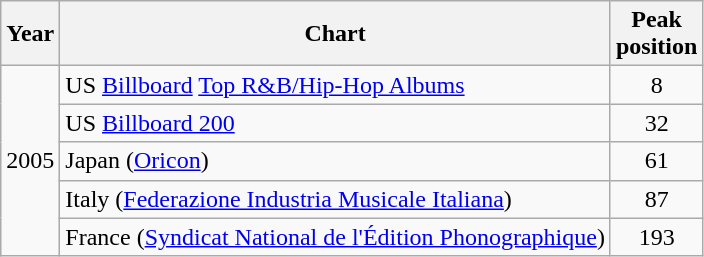<table class="wikitable">
<tr>
<th>Year</th>
<th>Chart</th>
<th>Peak<br>position</th>
</tr>
<tr>
<td rowspan="5">2005</td>
<td>US <a href='#'>Billboard</a> <a href='#'>Top R&B/Hip-Hop Albums</a></td>
<td style="text-align:center;">8</td>
</tr>
<tr>
<td>US <a href='#'>Billboard 200</a></td>
<td style="text-align:center;">32</td>
</tr>
<tr>
<td>Japan (<a href='#'>Oricon</a>)</td>
<td align="center">61</td>
</tr>
<tr>
<td>Italy (<a href='#'>Federazione Industria Musicale Italiana</a>)</td>
<td style="text-align:center;">87</td>
</tr>
<tr>
<td>France (<a href='#'>Syndicat National de l'Édition Phonographique</a>)</td>
<td style="text-align:center;">193</td>
</tr>
</table>
